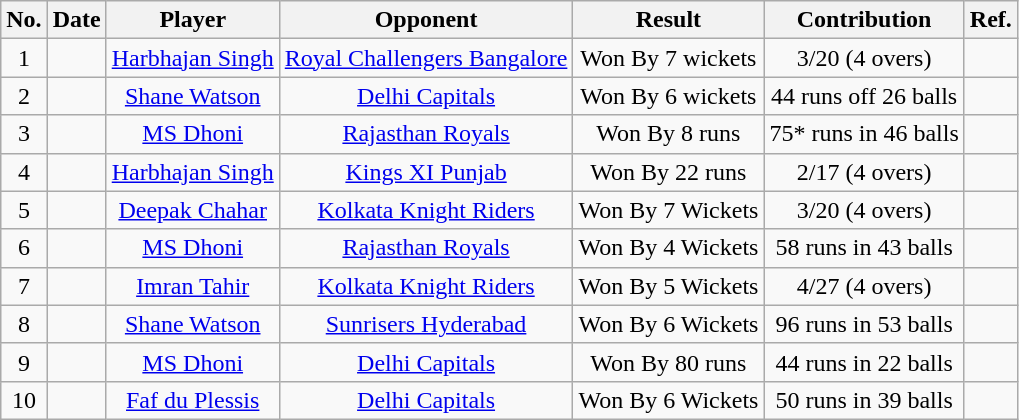<table class="wikitable sortable" style="text-align: center;">
<tr>
<th>No.</th>
<th>Date</th>
<th>Player</th>
<th>Opponent</th>
<th>Result</th>
<th>Contribution</th>
<th>Ref.</th>
</tr>
<tr>
<td>1</td>
<td></td>
<td><a href='#'>Harbhajan Singh</a></td>
<td><a href='#'>Royal Challengers Bangalore</a></td>
<td>Won By 7 wickets</td>
<td>3/20 (4 overs)</td>
<td></td>
</tr>
<tr>
<td>2</td>
<td></td>
<td><a href='#'>Shane Watson</a></td>
<td><a href='#'>Delhi Capitals</a></td>
<td>Won By 6 wickets</td>
<td>44 runs off 26 balls</td>
<td></td>
</tr>
<tr>
<td>3</td>
<td></td>
<td><a href='#'>MS Dhoni</a></td>
<td><a href='#'>Rajasthan Royals</a></td>
<td>Won By 8 runs</td>
<td>75* runs in 46 balls</td>
<td></td>
</tr>
<tr>
<td>4</td>
<td></td>
<td><a href='#'>Harbhajan Singh</a></td>
<td><a href='#'>Kings XI Punjab</a></td>
<td>Won By 22 runs</td>
<td>2/17 (4 overs)</td>
<td></td>
</tr>
<tr>
<td>5</td>
<td></td>
<td><a href='#'>Deepak Chahar</a></td>
<td><a href='#'>Kolkata Knight Riders</a></td>
<td>Won By 7 Wickets</td>
<td>3/20 (4 overs)</td>
<td></td>
</tr>
<tr>
<td>6</td>
<td></td>
<td><a href='#'>MS Dhoni</a></td>
<td><a href='#'>Rajasthan Royals</a></td>
<td>Won By 4 Wickets</td>
<td>58 runs in 43 balls</td>
<td></td>
</tr>
<tr>
<td>7</td>
<td></td>
<td><a href='#'>Imran Tahir</a></td>
<td><a href='#'>Kolkata Knight Riders</a></td>
<td>Won By 5 Wickets</td>
<td>4/27 (4 overs)</td>
<td></td>
</tr>
<tr>
<td>8</td>
<td></td>
<td><a href='#'>Shane Watson</a></td>
<td><a href='#'>Sunrisers Hyderabad</a></td>
<td>Won By 6 Wickets</td>
<td>96 runs in 53 balls</td>
<td></td>
</tr>
<tr>
<td>9</td>
<td></td>
<td><a href='#'>MS Dhoni</a></td>
<td><a href='#'>Delhi Capitals</a></td>
<td>Won By 80 runs</td>
<td>44 runs in 22 balls</td>
<td></td>
</tr>
<tr>
<td>10</td>
<td></td>
<td><a href='#'>Faf du Plessis</a></td>
<td><a href='#'>Delhi Capitals</a></td>
<td>Won By 6 Wickets</td>
<td>50 runs in 39 balls</td>
<td></td>
</tr>
</table>
